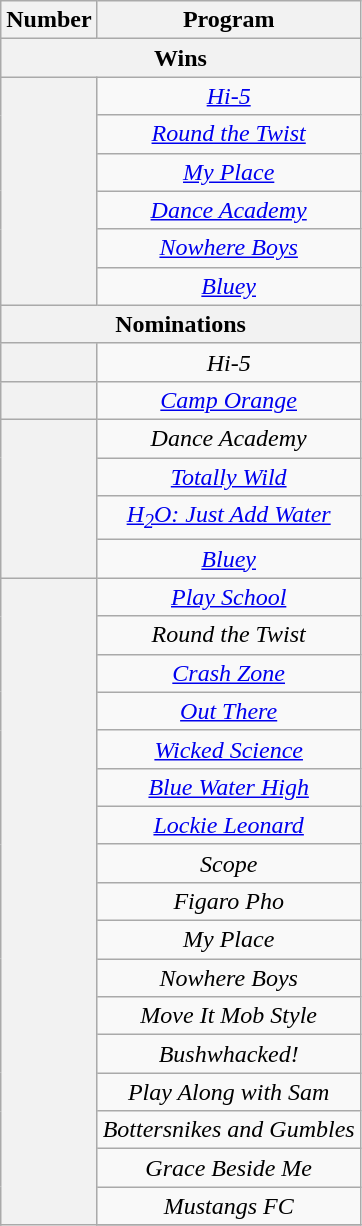<table class="wikitable" style="text-align:center;">
<tr>
<th scope="col" style="width:55px;">Number</th>
<th scope="col" style="text-align:center;">Program</th>
</tr>
<tr>
<th colspan="2">Wins</th>
</tr>
<tr>
<th scope="row" rowspan="6"></th>
<td><em><a href='#'>Hi-5</a></em></td>
</tr>
<tr>
<td><em><a href='#'>Round the Twist</a></em></td>
</tr>
<tr>
<td><em><a href='#'>My Place</a></em></td>
</tr>
<tr>
<td><em><a href='#'>Dance Academy</a></em></td>
</tr>
<tr>
<td><em><a href='#'>Nowhere Boys</a></em></td>
</tr>
<tr>
<td><em><a href='#'>Bluey</a></em></td>
</tr>
<tr>
<th colspan="2">Nominations</th>
</tr>
<tr>
<th scope="row"></th>
<td><em>Hi-5</em></td>
</tr>
<tr>
<th scope="row"></th>
<td><em><a href='#'>Camp Orange</a></em></td>
</tr>
<tr>
<th scope="row" rowspan="4"></th>
<td><em>Dance Academy</em></td>
</tr>
<tr>
<td><em><a href='#'>Totally Wild</a></em></td>
</tr>
<tr>
<td><em><a href='#'>H<sub>2</sub>O: Just Add Water</a></em></td>
</tr>
<tr>
<td><em><a href='#'>Bluey</a></em></td>
</tr>
<tr>
<th scope="row" rowspan="18"></th>
<td><em><a href='#'>Play School</a></em></td>
</tr>
<tr>
<td><em>Round the Twist</em></td>
</tr>
<tr>
<td><em><a href='#'>Crash Zone</a></em></td>
</tr>
<tr>
<td><em><a href='#'>Out There</a></em></td>
</tr>
<tr>
<td><em><a href='#'>Wicked Science</a></em></td>
</tr>
<tr>
<td><em><a href='#'>Blue Water High</a></em></td>
</tr>
<tr>
<td><em><a href='#'>Lockie Leonard</a></em></td>
</tr>
<tr>
<td><em>Scope</em></td>
</tr>
<tr>
<td><em>Figaro Pho</em></td>
</tr>
<tr>
<td><em>My Place</em></td>
</tr>
<tr>
<td><em>Nowhere Boys</em></td>
</tr>
<tr>
<td><em>Move It Mob Style</em></td>
</tr>
<tr>
<td><em>Bushwhacked!</em></td>
</tr>
<tr>
<td><em>Play Along with Sam</em></td>
</tr>
<tr>
<td><em>Bottersnikes and Gumbles</em></td>
</tr>
<tr>
<td><em>Grace Beside Me</em></td>
</tr>
<tr>
<td><em>Mustangs FC</em></td>
</tr>
<tr>
</tr>
</table>
